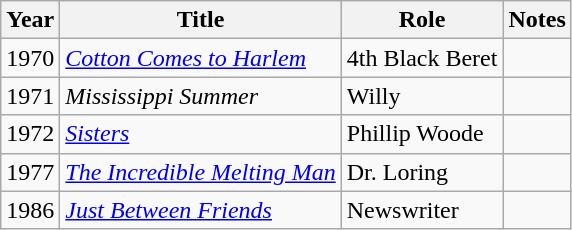<table class="wikitable">
<tr>
<th>Year</th>
<th>Title</th>
<th>Role</th>
<th>Notes</th>
</tr>
<tr>
<td>1970</td>
<td><em><a href='#'>Cotton Comes to Harlem</a></em></td>
<td>4th Black Beret</td>
<td></td>
</tr>
<tr>
<td>1971</td>
<td><em>Mississippi Summer</em></td>
<td>Willy</td>
<td></td>
</tr>
<tr>
<td>1972</td>
<td><em><a href='#'>Sisters</a></em></td>
<td>Phillip Woode</td>
<td></td>
</tr>
<tr>
<td>1977</td>
<td><em><a href='#'>The Incredible Melting Man</a></em></td>
<td>Dr. Loring</td>
<td></td>
</tr>
<tr>
<td>1986</td>
<td><em><a href='#'>Just Between Friends</a></em></td>
<td>Newswriter</td>
<td></td>
</tr>
</table>
